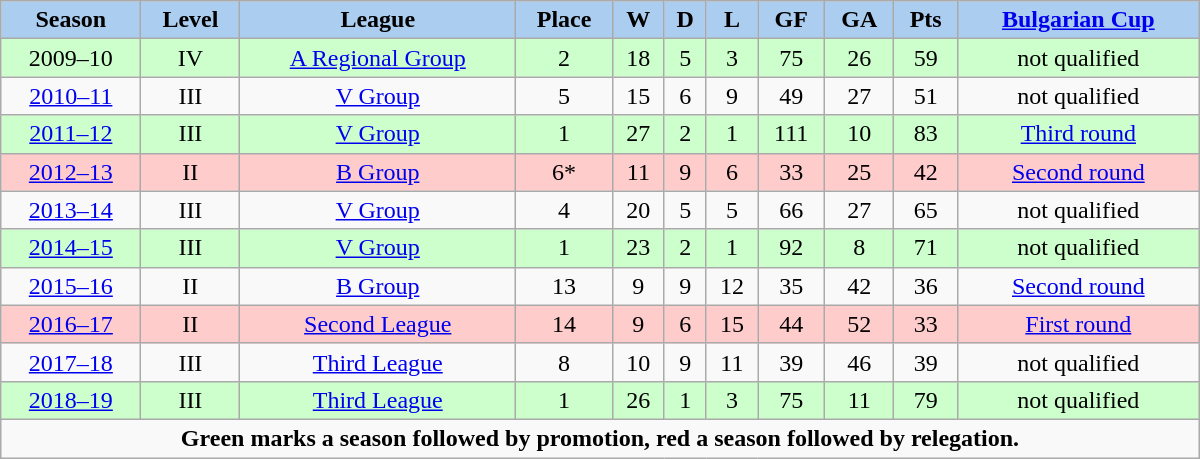<table class="wikitable" width="800px">
<tr>
<th style="background:#ABCDEF;">Season</th>
<th style="background:#ABCDEF;">Level</th>
<th style="background:#ABCDEF;">League</th>
<th style="background:#ABCDEF;">Place</th>
<th style="background:#ABCDEF;">W</th>
<th style="background:#ABCDEF;">D</th>
<th style="background:#ABCDEF;">L</th>
<th style="background:#ABCDEF;">GF</th>
<th style="background:#ABCDEF;">GA</th>
<th style="background:#ABCDEF;">Pts</th>
<th style="background:#ABCDEF;"><a href='#'>Bulgarian Cup</a></th>
</tr>
<tr align="center" style="background:#ccffcc;">
<td>2009–10</td>
<td>IV</td>
<td><a href='#'>A Regional Group</a></td>
<td>2</td>
<td>18</td>
<td>5</td>
<td>3</td>
<td>75</td>
<td>26</td>
<td>59</td>
<td>not qualified</td>
</tr>
<tr align="center">
<td><a href='#'>2010–11</a></td>
<td>III</td>
<td><a href='#'>V Group</a></td>
<td>5</td>
<td>15</td>
<td>6</td>
<td>9</td>
<td>49</td>
<td>27</td>
<td>51</td>
<td>not qualified</td>
</tr>
<tr align="center" style="background:#ccffcc;">
<td><a href='#'>2011–12</a></td>
<td>III</td>
<td><a href='#'>V Group</a></td>
<td>1</td>
<td>27</td>
<td>2</td>
<td>1</td>
<td>111</td>
<td>10</td>
<td>83</td>
<td><a href='#'>Third round</a></td>
</tr>
<tr align="center" style="background:#ffcccc;">
<td><a href='#'>2012–13</a></td>
<td>II</td>
<td><a href='#'>B Group</a></td>
<td>6*</td>
<td>11</td>
<td>9</td>
<td>6</td>
<td>33</td>
<td>25</td>
<td>42</td>
<td><a href='#'>Second round</a></td>
</tr>
<tr align="center">
<td><a href='#'>2013–14</a></td>
<td>III</td>
<td><a href='#'>V Group</a></td>
<td>4</td>
<td>20</td>
<td>5</td>
<td>5</td>
<td>66</td>
<td>27</td>
<td>65</td>
<td>not qualified</td>
</tr>
<tr align="center" style="background:#ccffcc;">
<td><a href='#'>2014–15</a></td>
<td>III</td>
<td><a href='#'>V Group</a></td>
<td>1</td>
<td>23</td>
<td>2</td>
<td>1</td>
<td>92</td>
<td>8</td>
<td>71</td>
<td>not qualified</td>
</tr>
<tr align="center">
<td><a href='#'>2015–16</a></td>
<td>II</td>
<td><a href='#'>B Group</a></td>
<td>13</td>
<td>9</td>
<td>9</td>
<td>12</td>
<td>35</td>
<td>42</td>
<td>36</td>
<td><a href='#'>Second round</a></td>
</tr>
<tr align="center" style="background:#ffcccc;">
<td><a href='#'>2016–17</a></td>
<td>II</td>
<td><a href='#'>Second League</a></td>
<td>14</td>
<td>9</td>
<td>6</td>
<td>15</td>
<td>44</td>
<td>52</td>
<td>33</td>
<td><a href='#'>First round</a></td>
</tr>
<tr align="center">
<td><a href='#'>2017–18</a></td>
<td>III</td>
<td><a href='#'>Third League</a></td>
<td>8</td>
<td>10</td>
<td>9</td>
<td>11</td>
<td>39</td>
<td>46</td>
<td>39</td>
<td>not qualified</td>
</tr>
<tr align="center" style="background:#ccffcc;">
<td><a href='#'>2018–19</a></td>
<td>III</td>
<td><a href='#'>Third League</a></td>
<td>1</td>
<td>26</td>
<td>1</td>
<td>3</td>
<td>75</td>
<td>11</td>
<td>79</td>
<td>not qualified</td>
</tr>
<tr>
<td colspan="12" align="center"><strong>Green marks a season followed by promotion, red a season followed by relegation.</strong></td>
</tr>
</table>
